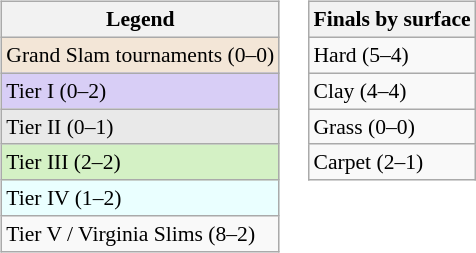<table>
<tr valign=top>
<td><br><table class="wikitable" style=font-size:90%>
<tr>
<th>Legend</th>
</tr>
<tr style="background:#f3e6d7;">
<td>Grand Slam tournaments (0–0)</td>
</tr>
<tr style="background:#d8cef6;">
<td>Tier I (0–2)</td>
</tr>
<tr style="background:#e9e9e9;">
<td>Tier II (0–1)</td>
</tr>
<tr style="background:#d4f1c5;">
<td>Tier III (2–2)</td>
</tr>
<tr style="background:#eaffff;">
<td>Tier IV (1–2)</td>
</tr>
<tr>
<td>Tier V / Virginia Slims (8–2)</td>
</tr>
</table>
</td>
<td><br><table class="wikitable" style=font-size:90%>
<tr>
<th>Finals by surface</th>
</tr>
<tr>
<td>Hard (5–4)</td>
</tr>
<tr>
<td>Clay (4–4)</td>
</tr>
<tr>
<td>Grass (0–0)</td>
</tr>
<tr>
<td>Carpet (2–1)</td>
</tr>
</table>
</td>
</tr>
</table>
